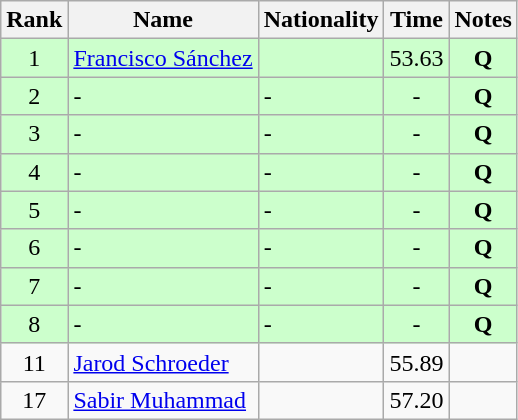<table class="wikitable sortable" style="text-align:center">
<tr>
<th>Rank</th>
<th>Name</th>
<th>Nationality</th>
<th>Time</th>
<th>Notes</th>
</tr>
<tr bgcolor=ccffcc>
<td>1</td>
<td align=left><a href='#'>Francisco Sánchez</a></td>
<td align=left></td>
<td>53.63</td>
<td><strong>Q</strong></td>
</tr>
<tr bgcolor=ccffcc>
<td>2</td>
<td align=left>-</td>
<td align=left>-</td>
<td>-</td>
<td><strong>Q</strong></td>
</tr>
<tr bgcolor=ccffcc>
<td>3</td>
<td align=left>-</td>
<td align=left>-</td>
<td>-</td>
<td><strong>Q</strong></td>
</tr>
<tr bgcolor=ccffcc>
<td>4</td>
<td align=left>-</td>
<td align=left>-</td>
<td>-</td>
<td><strong>Q</strong></td>
</tr>
<tr bgcolor=ccffcc>
<td>5</td>
<td align=left>-</td>
<td align=left>-</td>
<td>-</td>
<td><strong>Q</strong></td>
</tr>
<tr bgcolor=ccffcc>
<td>6</td>
<td align=left>-</td>
<td align=left>-</td>
<td>-</td>
<td><strong>Q</strong></td>
</tr>
<tr bgcolor=ccffcc>
<td>7</td>
<td align=left>-</td>
<td align=left>-</td>
<td>-</td>
<td><strong>Q</strong></td>
</tr>
<tr bgcolor=ccffcc>
<td>8</td>
<td align=left>-</td>
<td align=left>-</td>
<td>-</td>
<td><strong>Q</strong></td>
</tr>
<tr>
<td>11</td>
<td align=left><a href='#'>Jarod Schroeder</a></td>
<td align=left></td>
<td>55.89</td>
<td></td>
</tr>
<tr>
<td>17</td>
<td align=left><a href='#'>Sabir Muhammad</a></td>
<td align=left></td>
<td>57.20</td>
<td></td>
</tr>
</table>
